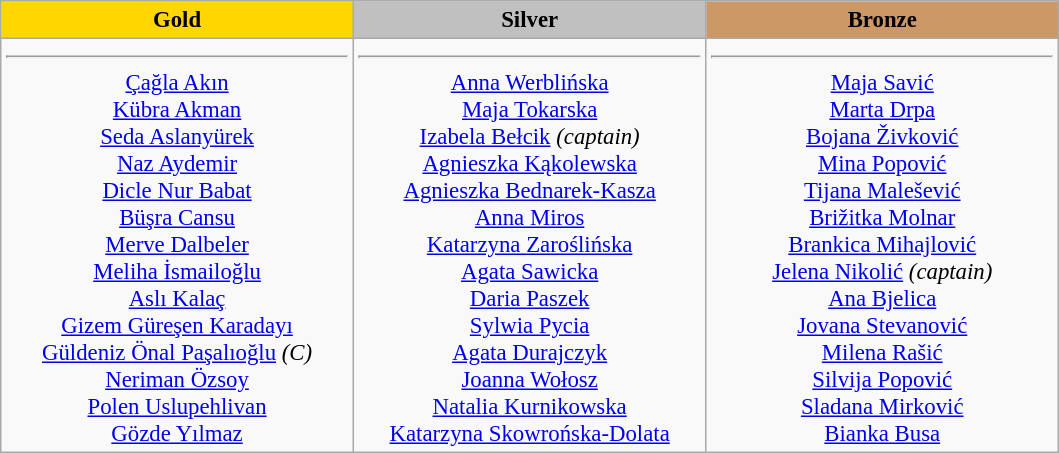<table class="wikitable" style="font-size:95%; text-align:center;">
<tr>
<th style="width: 15em; background: gold">Gold</th>
<th style="width: 15em; background: silver">Silver</th>
<th style="width: 15em; background: #CC9966">Bronze</th>
</tr>
<tr style="vertical-align:top;">
<td><hr><a href='#'>Çağla Akın</a><br><a href='#'>Kübra Akman</a><br><a href='#'>Seda Aslanyürek</a><br><a href='#'>Naz Aydemir</a><br><a href='#'>Dicle Nur Babat</a><br><a href='#'>Büşra Cansu</a><br><a href='#'>Merve Dalbeler</a><br><a href='#'>Meliha İsmailoğlu</a><br><a href='#'>Aslı Kalaç</a><br><a href='#'>Gizem Güreşen Karadayı</a><br><a href='#'>Güldeniz Önal Paşalıoğlu</a> <em>(C)</em><br><a href='#'>Neriman Özsoy</a> <br><a href='#'>Polen Uslupehlivan</a><br><a href='#'>Gözde Yılmaz</a></td>
<td><hr><a href='#'>Anna Werblińska</a><br><a href='#'>Maja Tokarska</a><br><a href='#'>Izabela Bełcik</a> <em>(captain)</em><br><a href='#'>Agnieszka Kąkolewska</a><br><a href='#'>Agnieszka Bednarek-Kasza</a><br><a href='#'>Anna Miros</a><br><a href='#'>Katarzyna Zaroślińska</a><br><a href='#'>Agata Sawicka</a><br><a href='#'>Daria Paszek</a><br><a href='#'>Sylwia Pycia</a><br><a href='#'>Agata Durajczyk</a><br><a href='#'>Joanna Wołosz</a><br><a href='#'>Natalia Kurnikowska</a><br><a href='#'>Katarzyna Skowrońska-Dolata</a></td>
<td><hr><a href='#'>Maja Savić</a><br><a href='#'>Marta Drpa</a><br><a href='#'>Bojana Živković</a><br><a href='#'>Mina Popović</a><br><a href='#'>Tijana Malešević</a><br><a href='#'>Brižitka Molnar</a><br><a href='#'>Brankica Mihajlović</a><br><a href='#'>Jelena Nikolić</a> <em>(captain)</em><br><a href='#'>Ana Bjelica</a><br><a href='#'>Jovana Stevanović</a><br><a href='#'>Milena Rašić</a><br><a href='#'>Silvija Popović</a><br><a href='#'>Sladana Mirković</a><br><a href='#'>Bianka Busa</a></td>
</tr>
</table>
